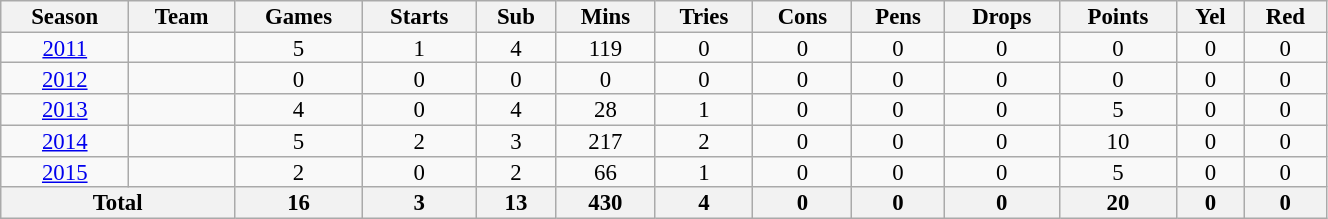<table class="wikitable" style="text-align:center; line-height:90%; font-size:95%; width:70%;">
<tr>
<th>Season</th>
<th>Team</th>
<th>Games</th>
<th>Starts</th>
<th>Sub</th>
<th>Mins</th>
<th>Tries</th>
<th>Cons</th>
<th>Pens</th>
<th>Drops</th>
<th>Points</th>
<th>Yel</th>
<th>Red</th>
</tr>
<tr>
<td><a href='#'>2011</a></td>
<td></td>
<td>5</td>
<td>1</td>
<td>4</td>
<td>119</td>
<td>0</td>
<td>0</td>
<td>0</td>
<td>0</td>
<td>0</td>
<td>0</td>
<td>0</td>
</tr>
<tr>
<td><a href='#'>2012</a></td>
<td></td>
<td>0</td>
<td>0</td>
<td>0</td>
<td>0</td>
<td>0</td>
<td>0</td>
<td>0</td>
<td>0</td>
<td>0</td>
<td>0</td>
<td>0</td>
</tr>
<tr>
<td><a href='#'>2013</a></td>
<td></td>
<td>4</td>
<td>0</td>
<td>4</td>
<td>28</td>
<td>1</td>
<td>0</td>
<td>0</td>
<td>0</td>
<td>5</td>
<td>0</td>
<td>0</td>
</tr>
<tr>
<td><a href='#'>2014</a></td>
<td></td>
<td>5</td>
<td>2</td>
<td>3</td>
<td>217</td>
<td>2</td>
<td>0</td>
<td>0</td>
<td>0</td>
<td>10</td>
<td>0</td>
<td>0</td>
</tr>
<tr>
<td><a href='#'>2015</a></td>
<td></td>
<td>2</td>
<td>0</td>
<td>2</td>
<td>66</td>
<td>1</td>
<td>0</td>
<td>0</td>
<td>0</td>
<td>5</td>
<td>0</td>
<td>0</td>
</tr>
<tr>
<th colspan="2">Total</th>
<th>16</th>
<th>3</th>
<th>13</th>
<th>430</th>
<th>4</th>
<th>0</th>
<th>0</th>
<th>0</th>
<th>20</th>
<th>0</th>
<th>0</th>
</tr>
</table>
